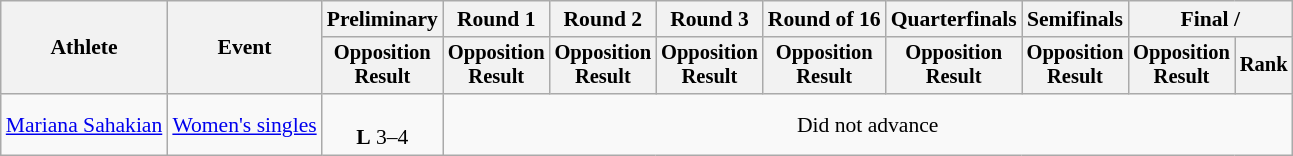<table class="wikitable" style="font-size:90%;">
<tr>
<th rowspan=2>Athlete</th>
<th rowspan=2>Event</th>
<th>Preliminary</th>
<th>Round 1</th>
<th>Round 2</th>
<th>Round 3</th>
<th>Round of 16</th>
<th>Quarterfinals</th>
<th>Semifinals</th>
<th colspan=2>Final / </th>
</tr>
<tr style="font-size:95%">
<th>Opposition<br>Result</th>
<th>Opposition<br>Result</th>
<th>Opposition<br>Result</th>
<th>Opposition<br>Result</th>
<th>Opposition<br>Result</th>
<th>Opposition<br>Result</th>
<th>Opposition<br>Result</th>
<th>Opposition<br>Result</th>
<th>Rank</th>
</tr>
<tr align=center>
<td align=left><a href='#'>Mariana Sahakian</a></td>
<td align=left><a href='#'>Women's singles</a></td>
<td><br> <strong>L</strong> 3–4</td>
<td colspan=8>Did not advance</td>
</tr>
</table>
